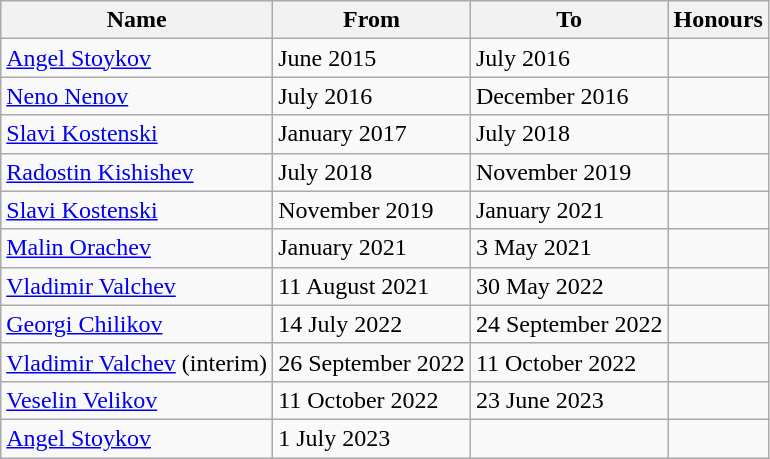<table class="wikitable">
<tr>
<th>Name</th>
<th>From</th>
<th>To</th>
<th>Honours</th>
</tr>
<tr>
<td> <a href='#'>Angel Stoykov</a></td>
<td>June 2015</td>
<td>July 2016</td>
<td></td>
</tr>
<tr>
<td> <a href='#'>Neno Nenov</a></td>
<td>July 2016</td>
<td>December 2016</td>
<td></td>
</tr>
<tr>
<td> <a href='#'>Slavi Kostenski</a></td>
<td>January 2017</td>
<td>July 2018</td>
<td></td>
</tr>
<tr>
<td> <a href='#'>Radostin Kishishev</a></td>
<td>July 2018</td>
<td>November 2019</td>
<td></td>
</tr>
<tr>
<td> <a href='#'>Slavi Kostenski</a></td>
<td>November 2019</td>
<td>January 2021</td>
<td></td>
</tr>
<tr>
<td> <a href='#'>Malin Orachev</a></td>
<td>January 2021</td>
<td>3 May 2021</td>
<td></td>
</tr>
<tr>
<td> <a href='#'>Vladimir Valchev</a></td>
<td>11 August 2021</td>
<td>30 May 2022</td>
<td></td>
</tr>
<tr>
<td> <a href='#'>Georgi Chilikov</a></td>
<td>14 July 2022</td>
<td>24 September 2022</td>
<td></td>
</tr>
<tr>
<td> <a href='#'>Vladimir Valchev</a> (interim)</td>
<td>26 September 2022</td>
<td>11 October 2022</td>
<td></td>
</tr>
<tr>
<td> <a href='#'>Veselin Velikov</a></td>
<td>11 October 2022</td>
<td>23 June 2023</td>
<td></td>
</tr>
<tr>
<td> <a href='#'>Angel Stoykov</a></td>
<td>1 July 2023</td>
<td></td>
<td></td>
</tr>
</table>
